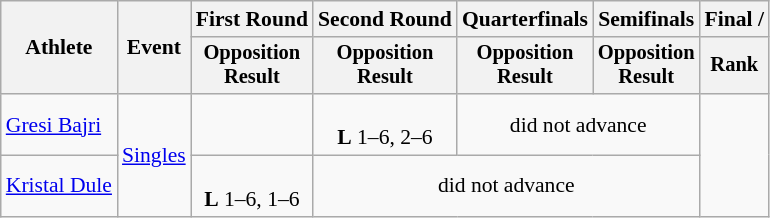<table class=wikitable style="font-size:90%; text-align:center">
<tr>
<th rowspan=2>Athlete</th>
<th rowspan=2>Event</th>
<th>First Round</th>
<th>Second Round</th>
<th>Quarterfinals</th>
<th>Semifinals</th>
<th colspan=2>Final / </th>
</tr>
<tr style=font-size:95%>
<th>Opposition<br>Result</th>
<th>Opposition<br>Result</th>
<th>Opposition<br>Result</th>
<th>Opposition<br>Result</th>
<th>Rank</th>
</tr>
<tr align=center>
<td align=left><a href='#'>Gresi Bajri</a></td>
<td rowspan=2 align=left><a href='#'>Singles</a></td>
<td></td>
<td><br><strong>L</strong> 1–6, 2–6</td>
<td colspan=2>did not advance</td>
</tr>
<tr align=center>
<td align=left><a href='#'>Kristal Dule</a></td>
<td><br><strong>L</strong> 1–6, 1–6</td>
<td colspan=3>did not advance</td>
</tr>
</table>
